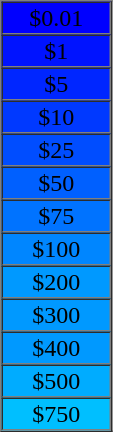<table border=1 cellspacing=0 cellpadding=1 width=75px|->
<tr>
<td bgcolor="#0000FF" align=center><span>$0.01</span></td>
</tr>
<tr>
<td bgcolor="#0013FF" align=center><span>$1</span></td>
</tr>
<tr>
<td bgcolor="#0026FF" align=center><span>$5</span></td>
</tr>
<tr>
<td bgcolor="#0039FF" align=center><span>$10</span></td>
</tr>
<tr>
<td bgcolor="#004DFF" align=center><span>$25</span></td>
</tr>
<tr>
<td bgcolor="#0060FF" align=center><span>$50</span></td>
</tr>
<tr>
<td bgcolor="#0073FF" align=center><span>$75</span></td>
</tr>
<tr>
<td bgcolor="#0086FF" align=center><span>$100</span></td>
</tr>
<tr>
<td bgcolor="#0099FF" align=center><span>$200</span></td>
</tr>
<tr>
<td bgcolor="#0099FF" align=center><span>$300</span></td>
</tr>
<tr>
<td bgcolor="#0099FF" align=center><span>$400</span></td>
</tr>
<tr>
<td bgcolor="#00ACFF" align=center><span>$500</span></td>
</tr>
<tr>
<td bgcolor="#00BFFF" align=center><span>$750</span></td>
</tr>
</table>
